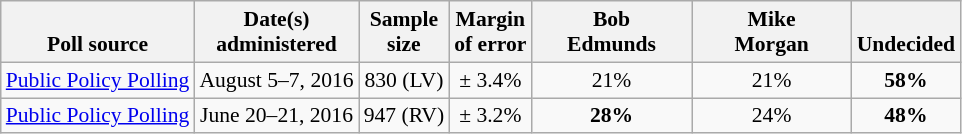<table class="wikitable" style="font-size:90%;text-align:center;">
<tr valign=bottom>
<th>Poll source</th>
<th>Date(s)<br>administered</th>
<th>Sample<br>size</th>
<th>Margin<br>of error</th>
<th style="width:100px;">Bob<br>Edmunds</th>
<th style="width:100px;">Mike<br>Morgan</th>
<th>Undecided</th>
</tr>
<tr>
<td style="text-align:left;"><a href='#'>Public Policy Polling</a></td>
<td>August 5–7, 2016</td>
<td>830 (LV)</td>
<td>± 3.4%</td>
<td>21%</td>
<td>21%</td>
<td><strong>58%</strong></td>
</tr>
<tr>
<td style="text-align:left;"><a href='#'>Public Policy Polling</a></td>
<td>June 20–21, 2016</td>
<td>947 (RV)</td>
<td>± 3.2%</td>
<td><strong>28%</strong></td>
<td>24%</td>
<td><strong>48%</strong></td>
</tr>
</table>
